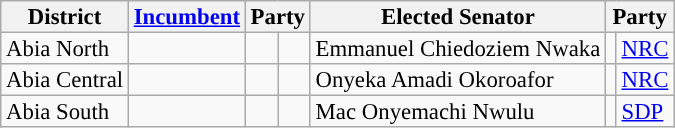<table class="sortable wikitable" style="font-size:95%;line-height:14px;">
<tr>
<th class="unsortable">District</th>
<th class="unsortable"><a href='#'>Incumbent</a></th>
<th colspan="2">Party</th>
<th class="unsortable">Elected Senator</th>
<th colspan="2">Party</th>
</tr>
<tr>
<td>Abia North</td>
<td></td>
<td></td>
<td></td>
<td>Emmanuel Chiedoziem Nwaka</td>
<td style="background:"></td>
<td><a href='#'>NRC</a></td>
</tr>
<tr>
<td>Abia Central</td>
<td></td>
<td></td>
<td></td>
<td>Onyeka Amadi Okoroafor</td>
<td style="background:"></td>
<td><a href='#'>NRC</a></td>
</tr>
<tr>
<td>Abia South</td>
<td></td>
<td></td>
<td></td>
<td>Mac Onyemachi Nwulu</td>
<td style="background:"></td>
<td><a href='#'>SDP</a></td>
</tr>
</table>
